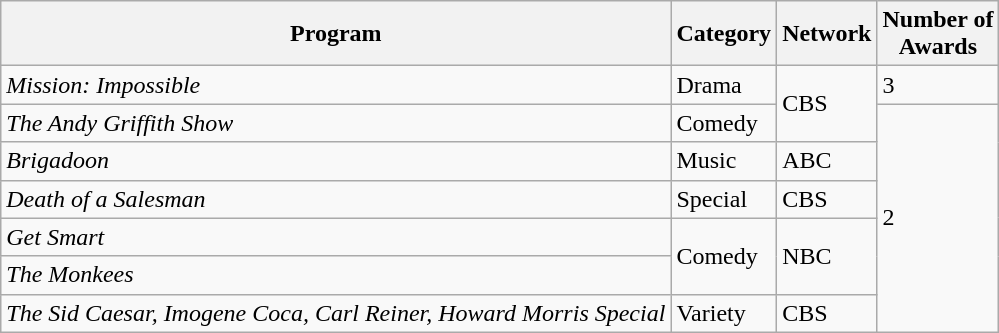<table class="wikitable">
<tr>
<th>Program</th>
<th>Category</th>
<th>Network</th>
<th>Number of<br>Awards</th>
</tr>
<tr>
<td><em>Mission: Impossible</em></td>
<td>Drama</td>
<td rowspan="2">CBS</td>
<td>3</td>
</tr>
<tr>
<td><em>The Andy Griffith Show</em></td>
<td>Comedy</td>
<td rowspan="6">2</td>
</tr>
<tr>
<td><em>Brigadoon</em></td>
<td>Music</td>
<td>ABC</td>
</tr>
<tr>
<td><em>Death of a Salesman</em></td>
<td>Special</td>
<td>CBS</td>
</tr>
<tr>
<td><em>Get Smart</em></td>
<td rowspan="2">Comedy</td>
<td rowspan="2">NBC</td>
</tr>
<tr>
<td><em>The Monkees</em></td>
</tr>
<tr>
<td><em>The Sid Caesar, Imogene Coca, Carl Reiner, Howard Morris Special</em></td>
<td>Variety</td>
<td>CBS</td>
</tr>
</table>
